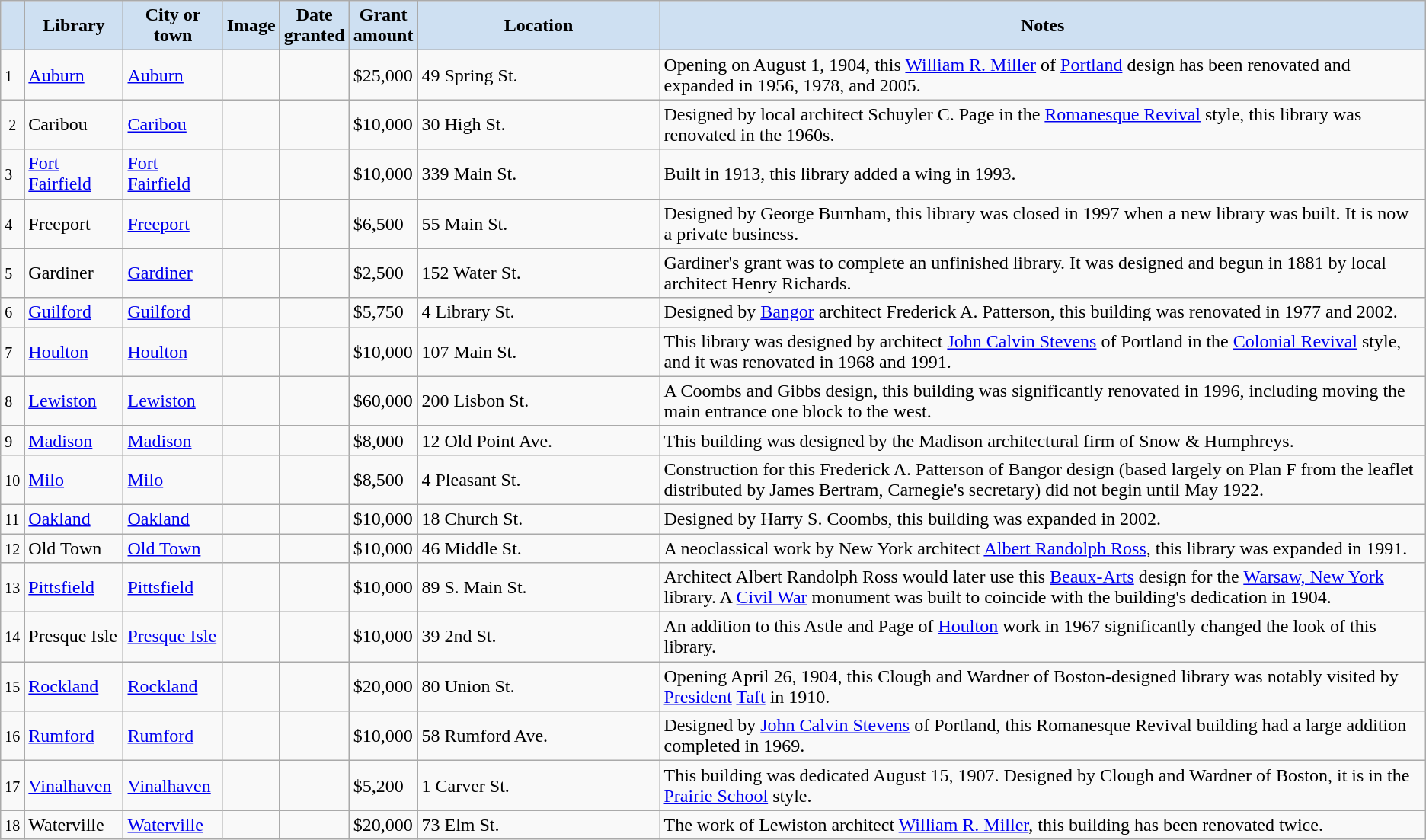<table class="wikitable sortable" align="center">
<tr>
<th style="background-color:#CEE0F2;"></th>
<th style="background-color:#CEE0F2;">Library</th>
<th style="background-color:#CEE0F2;">City or<br>town</th>
<th style="background-color:#CEE0F2;" class="unsortable">Image</th>
<th style="background-color:#CEE0F2;">Date<br>granted</th>
<th style="background-color:#CEE0F2;">Grant<br>amount</th>
<th style="background-color:#CEE0F2;" width=17%>Location</th>
<th style="background-color:#CEE0F2;" class="unsortable">Notes</th>
</tr>
<tr ->
<td><small>1</small></td>
<td><a href='#'>Auburn</a></td>
<td><a href='#'>Auburn</a></td>
<td></td>
<td></td>
<td>$25,000</td>
<td>49 Spring St.<br><small></small></td>
<td>Opening on August 1, 1904, this <a href='#'>William R. Miller</a> of <a href='#'>Portland</a> design has been renovated and expanded in 1956, 1978, and 2005.</td>
</tr>
<tr ->
<td align=center><small>2</small></td>
<td>Caribou</td>
<td><a href='#'>Caribou</a></td>
<td></td>
<td></td>
<td>$10,000</td>
<td>30 High St.<br><small></small></td>
<td>Designed by local architect Schuyler C. Page in the <a href='#'>Romanesque Revival</a> style, this library was renovated in the 1960s.</td>
</tr>
<tr ->
<td><small>3</small></td>
<td><a href='#'>Fort Fairfield</a></td>
<td><a href='#'>Fort Fairfield</a></td>
<td></td>
<td></td>
<td>$10,000</td>
<td>339 Main St.<br><small></small></td>
<td>Built in 1913, this library added a wing in 1993.</td>
</tr>
<tr ->
<td><small>4</small></td>
<td>Freeport</td>
<td><a href='#'>Freeport</a></td>
<td></td>
<td></td>
<td>$6,500</td>
<td>55 Main St.<br><small></small></td>
<td>Designed by George Burnham, this library was closed in 1997 when a new library was built. It is now a private business.</td>
</tr>
<tr ->
<td><small>5</small></td>
<td>Gardiner</td>
<td><a href='#'>Gardiner</a></td>
<td></td>
<td></td>
<td>$2,500</td>
<td>152 Water St.<br><small></small></td>
<td>Gardiner's grant was to complete an unfinished library. It was designed and begun in 1881 by local architect Henry Richards.</td>
</tr>
<tr ->
<td><small>6</small></td>
<td><a href='#'>Guilford</a></td>
<td><a href='#'>Guilford</a></td>
<td></td>
<td></td>
<td>$5,750</td>
<td>4 Library St.<br><small></small></td>
<td>Designed by <a href='#'>Bangor</a> architect Frederick A. Patterson, this building was renovated in 1977 and 2002.</td>
</tr>
<tr ->
<td><small>7</small></td>
<td><a href='#'>Houlton</a></td>
<td><a href='#'>Houlton</a></td>
<td></td>
<td></td>
<td>$10,000</td>
<td>107 Main St.<br><small></small></td>
<td>This library was designed by architect <a href='#'>John Calvin Stevens</a> of Portland in the <a href='#'>Colonial Revival</a> style, and it was renovated in 1968 and 1991.</td>
</tr>
<tr ->
<td><small>8</small></td>
<td><a href='#'>Lewiston</a></td>
<td><a href='#'>Lewiston</a></td>
<td></td>
<td></td>
<td>$60,000</td>
<td>200 Lisbon St.<br><small></small></td>
<td>A Coombs and Gibbs design, this building was significantly renovated in 1996, including moving the main entrance one block to the west.</td>
</tr>
<tr ->
<td><small>9</small></td>
<td><a href='#'>Madison</a></td>
<td><a href='#'>Madison</a></td>
<td></td>
<td></td>
<td>$8,000</td>
<td>12 Old Point Ave.<br><small></small></td>
<td>This building was designed by the Madison architectural firm of Snow & Humphreys.</td>
</tr>
<tr ->
<td><small>10</small></td>
<td><a href='#'>Milo</a></td>
<td><a href='#'>Milo</a></td>
<td></td>
<td></td>
<td>$8,500</td>
<td>4 Pleasant St.<br><small></small></td>
<td>Construction for this Frederick A. Patterson of Bangor design (based largely on Plan F from the leaflet distributed by James Bertram, Carnegie's secretary) did not begin until May 1922.</td>
</tr>
<tr ->
<td><small>11</small></td>
<td><a href='#'>Oakland</a></td>
<td><a href='#'>Oakland</a></td>
<td></td>
<td></td>
<td>$10,000</td>
<td>18 Church St.<br><small></small></td>
<td>Designed by Harry S. Coombs, this building was expanded in 2002.</td>
</tr>
<tr ->
<td align=center><small>12</small></td>
<td>Old Town</td>
<td><a href='#'>Old Town</a></td>
<td></td>
<td></td>
<td>$10,000</td>
<td>46 Middle St.<br><small></small></td>
<td>A neoclassical work by New York architect <a href='#'>Albert Randolph Ross</a>, this library was expanded in 1991.</td>
</tr>
<tr ->
<td><small>13</small></td>
<td><a href='#'>Pittsfield</a></td>
<td><a href='#'>Pittsfield</a></td>
<td></td>
<td></td>
<td>$10,000</td>
<td>89 S. Main St.<br><small></small></td>
<td>Architect Albert Randolph Ross would later use this <a href='#'>Beaux-Arts</a> design for the <a href='#'>Warsaw, New York</a> library. A <a href='#'>Civil War</a> monument was built to coincide with the building's dedication in 1904.</td>
</tr>
<tr ->
<td align=center><small>14</small></td>
<td>Presque Isle</td>
<td><a href='#'>Presque Isle</a></td>
<td></td>
<td></td>
<td>$10,000</td>
<td>39 2nd St.<br><small></small></td>
<td>An addition to this Astle and Page of <a href='#'>Houlton</a> work in 1967 significantly changed the look of this library.</td>
</tr>
<tr ->
<td><small>15</small></td>
<td><a href='#'>Rockland</a></td>
<td><a href='#'>Rockland</a></td>
<td></td>
<td></td>
<td>$20,000</td>
<td>80 Union St.<br><small></small></td>
<td>Opening April 26, 1904, this Clough and Wardner of Boston-designed library was notably visited by <a href='#'>President</a> <a href='#'>Taft</a> in 1910.</td>
</tr>
<tr ->
<td><small>16</small></td>
<td><a href='#'>Rumford</a></td>
<td><a href='#'>Rumford</a></td>
<td></td>
<td></td>
<td>$10,000</td>
<td>58 Rumford Ave.<br><small></small></td>
<td>Designed by <a href='#'>John Calvin Stevens</a> of Portland, this Romanesque Revival building had a large addition completed in 1969.</td>
</tr>
<tr ->
<td><small>17</small></td>
<td><a href='#'>Vinalhaven</a></td>
<td><a href='#'>Vinalhaven</a></td>
<td></td>
<td></td>
<td>$5,200</td>
<td>1 Carver St.<br><small></small></td>
<td>This building was dedicated August 15, 1907. Designed by Clough and Wardner of Boston, it is in the <a href='#'>Prairie School</a> style.</td>
</tr>
<tr ->
<td align=center><small>18</small></td>
<td>Waterville</td>
<td><a href='#'>Waterville</a></td>
<td></td>
<td></td>
<td>$20,000</td>
<td>73 Elm St.<br><small></small></td>
<td>The work of Lewiston architect <a href='#'>William R. Miller</a>, this building has been renovated twice.</td>
</tr>
</table>
